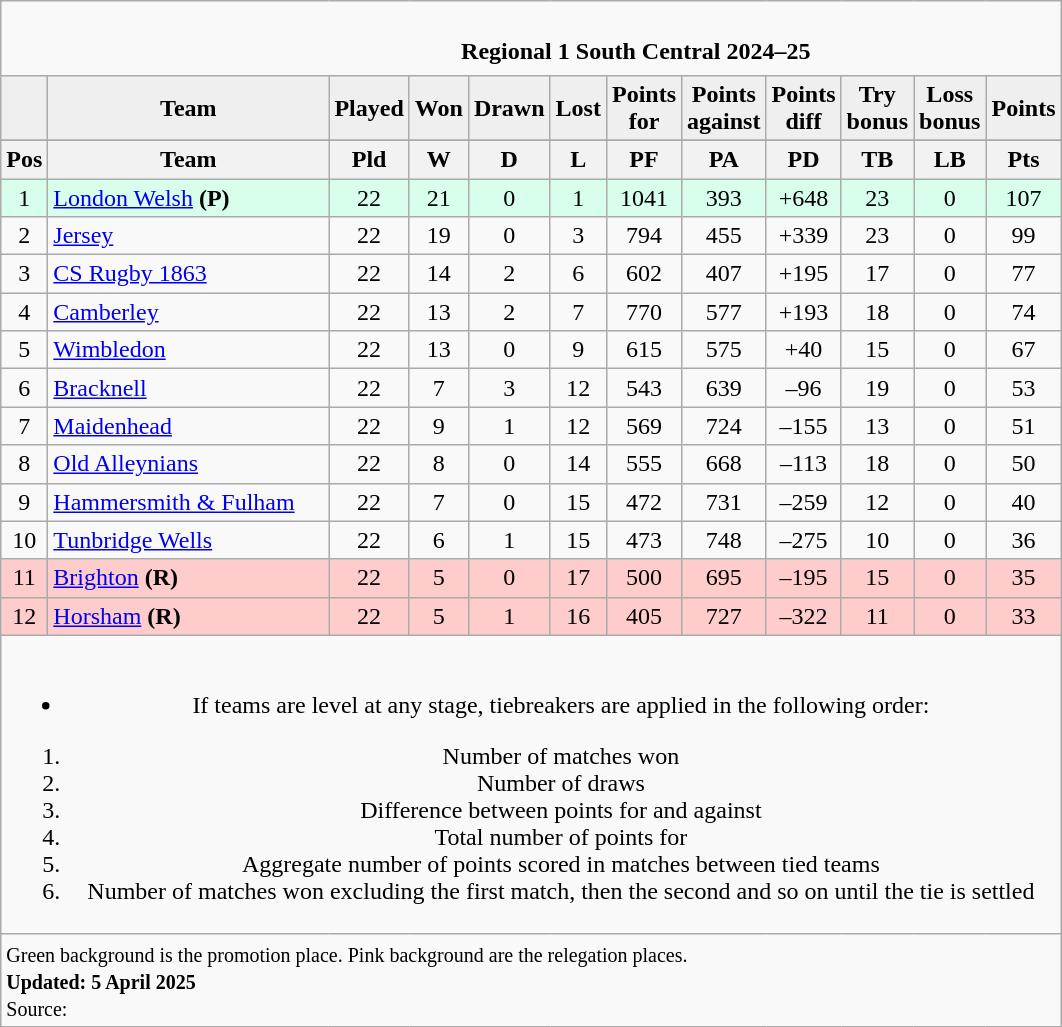<table class="wikitable" style="text-align: center;">
<tr>
<td colspan="15" cellpadding="0" cellspacing="0"><br><table border="0" width="100%" cellpadding="0" cellspacing="0">
<tr>
<td width=20% style="border:0px"></td>
<td style="border:0px"><strong>Regional 1 South Central 2024–25</strong></td>
</tr>
</table>
</td>
</tr>
<tr>
<th style="background:#efefef" width="20"></th>
<th style="background:#efefef" width="180">Team</th>
<th style="background:#efefef" width="20">Played</th>
<th style="background:#efefef" width="20">Won</th>
<th style="background:#efefef" width="20">Drawn</th>
<th style="background:#efefef" width="20">Lost</th>
<th style="background:#efefef" width="25">Points for</th>
<th style="background:#efefef" width="20">Points against</th>
<th style="background:#efefef" width="20">Points diff</th>
<th style="background:#efefef" width="20">Try bonus</th>
<th style="background:#efefef" width="20">Loss bonus</th>
<th style="background:#efefef" width="20">Points</th>
</tr>
<tr style="background:#d8ffeb; text-align:center">
</tr>
<tr>
<th>Pos</th>
<th>Team</th>
<th>Pld</th>
<th>W</th>
<th>D</th>
<th>L</th>
<th>PF</th>
<th>PA</th>
<th>PD</th>
<th>TB</th>
<th>LB</th>
<th>Pts</th>
</tr>
<tr style="background:#d8ffeb; text-align:center">
<td>1</td>
<td style="text-align:left;"><a href='#'>London Welsh</a> <strong>(P)</strong></td>
<td>22</td>
<td>21</td>
<td>0</td>
<td>1</td>
<td>1041</td>
<td>393</td>
<td>+648</td>
<td>23</td>
<td>0</td>
<td>107</td>
</tr>
<tr>
<td>2</td>
<td style="text-align:left;"><a href='#'>Jersey</a></td>
<td>22</td>
<td>19</td>
<td>0</td>
<td>3</td>
<td>794</td>
<td>455</td>
<td>+339</td>
<td>23</td>
<td>0</td>
<td>99</td>
</tr>
<tr>
<td>3</td>
<td style="text-align:left;"><a href='#'>CS Rugby 1863</a></td>
<td>22</td>
<td>14</td>
<td>2</td>
<td>6</td>
<td>602</td>
<td>407</td>
<td>+195</td>
<td>17</td>
<td>0</td>
<td>77</td>
</tr>
<tr>
<td>4</td>
<td style="text-align:left;"><a href='#'>Camberley</a></td>
<td>22</td>
<td>13</td>
<td>2</td>
<td>7</td>
<td>770</td>
<td>577</td>
<td>+193</td>
<td>18</td>
<td>0</td>
<td>74</td>
</tr>
<tr>
<td>5</td>
<td style="text-align:left;"><a href='#'>Wimbledon</a></td>
<td>22</td>
<td>13</td>
<td>0</td>
<td>9</td>
<td>615</td>
<td>575</td>
<td>+40</td>
<td>15</td>
<td>0</td>
<td>67</td>
</tr>
<tr>
<td>6</td>
<td style="text-align:left;"><a href='#'>Bracknell</a></td>
<td>22</td>
<td>7</td>
<td>3</td>
<td>12</td>
<td>543</td>
<td>639</td>
<td>–96</td>
<td>19</td>
<td>0</td>
<td>53</td>
</tr>
<tr>
<td>7</td>
<td style="text-align:left;"><a href='#'>Maidenhead</a></td>
<td>22</td>
<td>9</td>
<td>1</td>
<td>12</td>
<td>569</td>
<td>724</td>
<td>–155</td>
<td>13</td>
<td>0</td>
<td>51</td>
</tr>
<tr>
<td>8</td>
<td style="text-align:left;"><a href='#'>Old Alleynians</a></td>
<td>22</td>
<td>8</td>
<td>0</td>
<td>14</td>
<td>555</td>
<td>668</td>
<td>–113</td>
<td>18</td>
<td>0</td>
<td>50</td>
</tr>
<tr>
<td>9</td>
<td style="text-align:left;"><a href='#'>Hammersmith & Fulham</a></td>
<td>22</td>
<td>7</td>
<td>0</td>
<td>15</td>
<td>472</td>
<td>731</td>
<td>–259</td>
<td>12</td>
<td>0</td>
<td>40</td>
</tr>
<tr>
<td>10</td>
<td style="text-align:left;"><a href='#'>Tunbridge Wells</a></td>
<td>22</td>
<td>6</td>
<td>1</td>
<td>15</td>
<td>473</td>
<td>748</td>
<td>–275</td>
<td>10</td>
<td>0</td>
<td>36</td>
</tr>
<tr style="background-color:#ffcccc;">
<td>11</td>
<td style="text-align:left;"><a href='#'>Brighton</a> <strong>(R)</strong></td>
<td>22</td>
<td>5</td>
<td>0</td>
<td>17</td>
<td>500</td>
<td>695</td>
<td>–195</td>
<td>15</td>
<td>0</td>
<td>35</td>
</tr>
<tr style="background-color:#ffcccc;">
<td>12</td>
<td style="text-align:left;"><a href='#'>Horsham</a> <strong>(R)</strong></td>
<td>22</td>
<td>5</td>
<td>1</td>
<td>16</td>
<td>405</td>
<td>727</td>
<td>–322</td>
<td>11</td>
<td>0</td>
<td>33</td>
</tr>
<tr>
<td colspan="15"><br><ul><li>If teams are level at any stage, tiebreakers are applied in the following order:</li></ul><ol><li>Number of matches won</li><li>Number of draws</li><li>Difference between points for and against</li><li>Total number of points for</li><li>Aggregate number of points scored in matches between tied teams</li><li>Number of matches won excluding the first match, then the second and so on until the tie is settled</li></ol></td>
</tr>
<tr | style="text-align:left;" |>
<td colspan="15" style="border:0px"><small><span>Green background</span> is the promotion place. <span>Pink background</span> are the relegation places.<br><strong>Updated: 5 April 2025</strong><br> Source:</small></td>
</tr>
</table>
